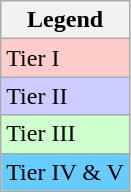<table class="wikitable sortable mw-collapsible mw-collapsed">
<tr>
<th>Legend</th>
</tr>
<tr bgcolor="#ffcccc">
<td>Tier I</td>
</tr>
<tr bgcolor="#ccccff">
<td>Tier II</td>
</tr>
<tr bgcolor="#CCFFCC">
<td>Tier III</td>
</tr>
<tr bgcolor="#66CCFF">
<td>Tier IV & V</td>
</tr>
</table>
